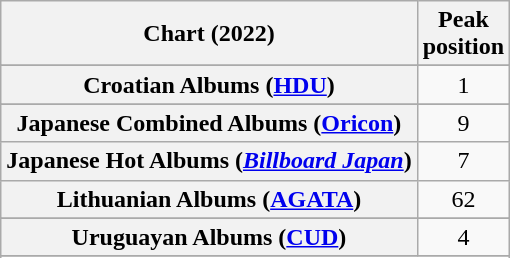<table class="wikitable sortable plainrowheaders" style="text-align:center">
<tr>
<th scope="col">Chart (2022)</th>
<th scope="col">Peak<br>position</th>
</tr>
<tr>
</tr>
<tr>
</tr>
<tr>
</tr>
<tr>
</tr>
<tr>
</tr>
<tr>
<th scope="row">Croatian Albums (<a href='#'>HDU</a>)</th>
<td>1</td>
</tr>
<tr>
</tr>
<tr>
</tr>
<tr>
</tr>
<tr>
</tr>
<tr>
</tr>
<tr>
</tr>
<tr>
</tr>
<tr>
</tr>
<tr>
</tr>
<tr>
</tr>
<tr>
<th scope="row">Japanese Combined Albums (<a href='#'>Oricon</a>)</th>
<td>9</td>
</tr>
<tr>
<th scope="row">Japanese Hot Albums (<em><a href='#'>Billboard Japan</a></em>)</th>
<td>7</td>
</tr>
<tr>
<th scope="row">Lithuanian Albums (<a href='#'>AGATA</a>)</th>
<td>62</td>
</tr>
<tr>
</tr>
<tr>
</tr>
<tr>
</tr>
<tr>
</tr>
<tr>
</tr>
<tr>
</tr>
<tr>
</tr>
<tr>
</tr>
<tr>
</tr>
<tr>
<th scope="row">Uruguayan Albums (<a href='#'>CUD</a>)</th>
<td>4</td>
</tr>
<tr>
</tr>
<tr>
</tr>
<tr>
</tr>
</table>
